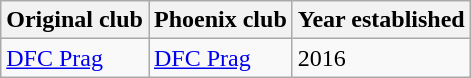<table class="wikitable">
<tr>
<th>Original club</th>
<th>Phoenix club</th>
<th>Year established</th>
</tr>
<tr>
<td><a href='#'>DFC Prag</a></td>
<td><a href='#'>DFC Prag</a></td>
<td>2016</td>
</tr>
</table>
